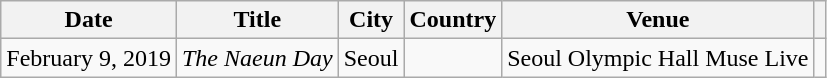<table class="wikitable" style="text-align:center">
<tr>
<th>Date</th>
<th scope="col">Title</th>
<th>City</th>
<th>Country</th>
<th>Venue</th>
<th scope="col"></th>
</tr>
<tr>
<td>February 9, 2019</td>
<td><em>The Naeun Day</em></td>
<td>Seoul</td>
<td></td>
<td>Seoul Olympic Hall Muse Live</td>
<td style="text-align:center"></td>
</tr>
</table>
